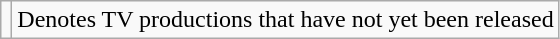<table class="wikitable">
<tr>
<td></td>
<td>Denotes TV productions that have not yet been released</td>
</tr>
</table>
